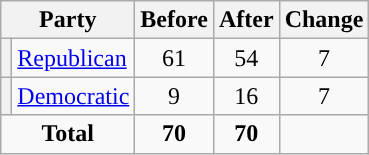<table class="wikitable" style="text-align:center;">
<tr>
<th colspan="2">Party</th>
<th>Before</th>
<th>After</th>
<th>Change</th>
</tr>
<tr>
<th style="background-color:"></th>
<td style="text-align:left;"><a href='#'>Republican</a></td>
<td>61</td>
<td>54</td>
<td> 7</td>
</tr>
<tr>
<th style="background-color:"></th>
<td style="text-align:left;"><a href='#'>Democratic</a></td>
<td>9</td>
<td>16</td>
<td> 7</td>
</tr>
<tr>
<td colspan="2"><strong>Total</strong></td>
<td><strong>70</strong></td>
<td><strong>70</strong></td>
<td></td>
</tr>
</table>
